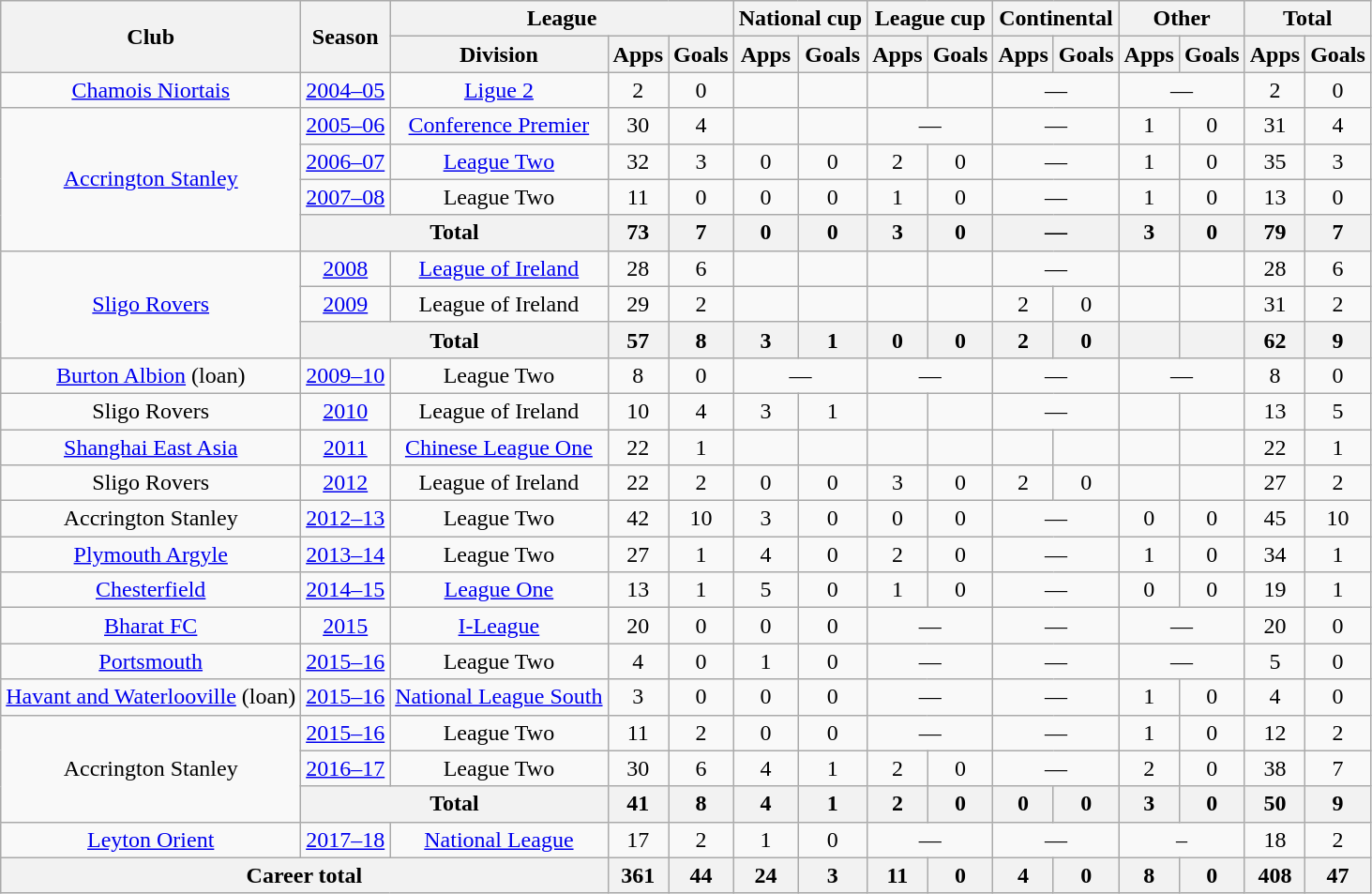<table class="wikitable" style="text-align:center">
<tr>
<th rowspan="2">Club</th>
<th rowspan="2">Season</th>
<th colspan="3">League</th>
<th colspan="2">National cup</th>
<th colspan="2">League cup</th>
<th colspan="2">Continental</th>
<th colspan="2">Other</th>
<th colspan="2">Total</th>
</tr>
<tr>
<th>Division</th>
<th>Apps</th>
<th>Goals</th>
<th>Apps</th>
<th>Goals</th>
<th>Apps</th>
<th>Goals</th>
<th>Apps</th>
<th>Goals</th>
<th>Apps</th>
<th>Goals</th>
<th>Apps</th>
<th>Goals</th>
</tr>
<tr>
<td><a href='#'>Chamois Niortais</a></td>
<td><a href='#'>2004–05</a></td>
<td><a href='#'>Ligue 2</a></td>
<td>2</td>
<td>0</td>
<td></td>
<td></td>
<td></td>
<td></td>
<td colspan="2">—</td>
<td colspan="2">—</td>
<td>2</td>
<td>0</td>
</tr>
<tr>
<td rowspan="4"><a href='#'>Accrington Stanley</a></td>
<td><a href='#'>2005–06</a></td>
<td><a href='#'>Conference Premier</a></td>
<td>30</td>
<td>4</td>
<td></td>
<td></td>
<td colspan="2">—</td>
<td colspan="2">—</td>
<td>1</td>
<td>0</td>
<td>31</td>
<td>4</td>
</tr>
<tr>
<td><a href='#'>2006–07</a></td>
<td><a href='#'>League Two</a></td>
<td>32</td>
<td>3</td>
<td>0</td>
<td>0</td>
<td>2</td>
<td>0</td>
<td colspan="2">—</td>
<td>1</td>
<td>0</td>
<td>35</td>
<td>3</td>
</tr>
<tr>
<td><a href='#'>2007–08</a></td>
<td>League Two</td>
<td>11</td>
<td>0</td>
<td>0</td>
<td>0</td>
<td>1</td>
<td>0</td>
<td colspan="2">—</td>
<td>1</td>
<td>0</td>
<td>13</td>
<td>0</td>
</tr>
<tr>
<th colspan="2">Total</th>
<th>73</th>
<th>7</th>
<th>0</th>
<th>0</th>
<th>3</th>
<th>0</th>
<th colspan="2">—</th>
<th>3</th>
<th>0</th>
<th>79</th>
<th>7</th>
</tr>
<tr>
<td rowspan="3"><a href='#'>Sligo Rovers</a></td>
<td><a href='#'>2008</a></td>
<td><a href='#'>League of Ireland</a></td>
<td>28</td>
<td>6</td>
<td></td>
<td></td>
<td></td>
<td></td>
<td colspan="2">—</td>
<td></td>
<td></td>
<td>28</td>
<td>6</td>
</tr>
<tr>
<td><a href='#'>2009</a></td>
<td>League of Ireland</td>
<td>29</td>
<td>2</td>
<td></td>
<td></td>
<td></td>
<td></td>
<td>2</td>
<td>0</td>
<td></td>
<td></td>
<td>31</td>
<td>2</td>
</tr>
<tr>
<th colspan="2">Total</th>
<th>57</th>
<th>8</th>
<th>3</th>
<th>1</th>
<th>0</th>
<th>0</th>
<th>2</th>
<th>0</th>
<th></th>
<th></th>
<th>62</th>
<th>9</th>
</tr>
<tr>
<td><a href='#'>Burton Albion</a> (loan)</td>
<td><a href='#'>2009–10</a></td>
<td>League Two</td>
<td>8</td>
<td>0</td>
<td colspan="2">—</td>
<td colspan="2">—</td>
<td colspan="2">—</td>
<td colspan="2">—</td>
<td>8</td>
<td>0</td>
</tr>
<tr>
<td>Sligo Rovers</td>
<td><a href='#'>2010</a></td>
<td>League of Ireland</td>
<td>10</td>
<td>4</td>
<td>3</td>
<td>1</td>
<td></td>
<td></td>
<td colspan="2">—</td>
<td></td>
<td></td>
<td>13</td>
<td>5</td>
</tr>
<tr>
<td><a href='#'>Shanghai East Asia</a></td>
<td><a href='#'>2011</a></td>
<td><a href='#'>Chinese League One</a></td>
<td>22</td>
<td>1</td>
<td></td>
<td></td>
<td></td>
<td></td>
<td></td>
<td></td>
<td></td>
<td></td>
<td>22</td>
<td>1</td>
</tr>
<tr>
<td>Sligo Rovers</td>
<td><a href='#'>2012</a></td>
<td>League of Ireland</td>
<td>22</td>
<td>2</td>
<td>0</td>
<td>0</td>
<td>3</td>
<td>0</td>
<td>2</td>
<td>0</td>
<td></td>
<td></td>
<td>27</td>
<td>2</td>
</tr>
<tr>
<td>Accrington Stanley</td>
<td><a href='#'>2012–13</a></td>
<td>League Two</td>
<td>42</td>
<td>10</td>
<td>3</td>
<td>0</td>
<td>0</td>
<td>0</td>
<td colspan="2">—</td>
<td>0</td>
<td>0</td>
<td>45</td>
<td>10</td>
</tr>
<tr>
<td><a href='#'>Plymouth Argyle</a></td>
<td><a href='#'>2013–14</a></td>
<td>League Two</td>
<td>27</td>
<td>1</td>
<td>4</td>
<td>0</td>
<td>2</td>
<td>0</td>
<td colspan="2">—</td>
<td>1</td>
<td>0</td>
<td>34</td>
<td>1</td>
</tr>
<tr>
<td><a href='#'>Chesterfield</a></td>
<td><a href='#'>2014–15</a></td>
<td><a href='#'>League One</a></td>
<td>13</td>
<td>1</td>
<td>5</td>
<td>0</td>
<td>1</td>
<td>0</td>
<td colspan="2">—</td>
<td>0</td>
<td>0</td>
<td>19</td>
<td>1</td>
</tr>
<tr>
<td><a href='#'>Bharat FC</a></td>
<td><a href='#'>2015</a></td>
<td><a href='#'>I-League</a></td>
<td>20</td>
<td>0</td>
<td>0</td>
<td>0</td>
<td colspan="2">—</td>
<td colspan="2">—</td>
<td colspan="2">—</td>
<td>20</td>
<td>0</td>
</tr>
<tr>
<td><a href='#'>Portsmouth</a></td>
<td><a href='#'>2015–16</a></td>
<td>League Two</td>
<td>4</td>
<td>0</td>
<td>1</td>
<td>0</td>
<td colspan="2">—</td>
<td colspan="2">—</td>
<td colspan="2">—</td>
<td>5</td>
<td>0</td>
</tr>
<tr>
<td><a href='#'>Havant and Waterlooville</a> (loan)</td>
<td><a href='#'>2015–16</a></td>
<td><a href='#'>National League South</a></td>
<td>3</td>
<td>0</td>
<td>0</td>
<td>0</td>
<td colspan="2">—</td>
<td colspan="2">—</td>
<td>1</td>
<td>0</td>
<td>4</td>
<td>0</td>
</tr>
<tr>
<td rowspan="3">Accrington Stanley</td>
<td><a href='#'>2015–16</a></td>
<td>League Two</td>
<td>11</td>
<td>2</td>
<td>0</td>
<td>0</td>
<td colspan="2">—</td>
<td colspan="2">—</td>
<td>1</td>
<td>0</td>
<td>12</td>
<td>2</td>
</tr>
<tr>
<td><a href='#'>2016–17</a></td>
<td>League Two</td>
<td>30</td>
<td>6</td>
<td>4</td>
<td>1</td>
<td>2</td>
<td>0</td>
<td colspan="2">—</td>
<td>2</td>
<td>0</td>
<td>38</td>
<td>7</td>
</tr>
<tr>
<th colspan="2">Total</th>
<th>41</th>
<th>8</th>
<th>4</th>
<th>1</th>
<th>2</th>
<th>0</th>
<th>0</th>
<th>0</th>
<th>3</th>
<th>0</th>
<th>50</th>
<th>9</th>
</tr>
<tr>
<td><a href='#'>Leyton Orient</a></td>
<td><a href='#'>2017–18</a></td>
<td><a href='#'>National League</a></td>
<td>17</td>
<td>2</td>
<td>1</td>
<td>0</td>
<td colspan="2">—</td>
<td colspan="2">—</td>
<td colspan="2">–</td>
<td>18</td>
<td>2</td>
</tr>
<tr>
<th colspan="3">Career total</th>
<th>361</th>
<th>44</th>
<th>24</th>
<th>3</th>
<th>11</th>
<th>0</th>
<th>4</th>
<th>0</th>
<th>8</th>
<th>0</th>
<th>408</th>
<th>47</th>
</tr>
</table>
